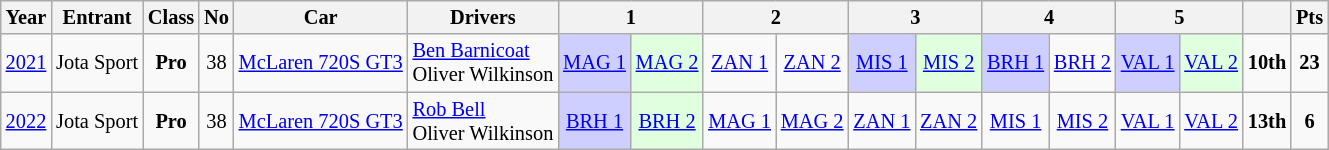<table class="wikitable" style="font-size: 85%; text-align:center">
<tr>
<th>Year</th>
<th>Entrant</th>
<th>Class</th>
<th>No</th>
<th>Car</th>
<th>Drivers</th>
<th colspan="2">1</th>
<th colspan="2">2</th>
<th colspan="2">3</th>
<th colspan="2">4</th>
<th colspan="2">5</th>
<th></th>
<th>Pts</th>
</tr>
<tr>
<td><a href='#'>2021</a></td>
<td> Jota Sport</td>
<td><strong>Pro</strong></td>
<td>38</td>
<td><a href='#'>McLaren 720S GT3</a></td>
<td align="left"> <a href='#'>Ben Barnicoat</a><br> Oliver Wilkinson</td>
<td style="background:#CFCFFF;"><a href='#'>MAG 1</a><br></td>
<td style="background:#DFFFDF;"><a href='#'>MAG 2</a><br></td>
<td><a href='#'>ZAN 1</a><br></td>
<td><a href='#'>ZAN 2</a><br></td>
<td style="background:#CFCFFF;"><a href='#'>MIS 1</a><br></td>
<td style="background:#DFFFDF;"><a href='#'>MIS 2</a><br></td>
<td style="background:#CFCFFF;"><a href='#'>BRH 1</a><br></td>
<td><a href='#'>BRH 2</a><br></td>
<td style="background:#CFCFFF;"><a href='#'>VAL 1</a><br></td>
<td style="background:#DFFFDF;"><a href='#'>VAL 2</a><br></td>
<td><strong>10th</strong></td>
<td><strong>23</strong></td>
</tr>
<tr>
<td><a href='#'>2022</a></td>
<td> Jota Sport</td>
<td><strong>Pro</strong></td>
<td>38</td>
<td><a href='#'>McLaren 720S GT3</a></td>
<td align="left"> <a href='#'>Rob Bell</a><br> Oliver Wilkinson</td>
<td style="background:#CFCFFF;"><a href='#'>BRH 1</a><br></td>
<td style="background:#DFFFDF;"><a href='#'>BRH 2</a><br></td>
<td><a href='#'>MAG 1</a><br></td>
<td><a href='#'>MAG 2</a><br></td>
<td><a href='#'>ZAN 1</a><br></td>
<td><a href='#'>ZAN 2</a><br></td>
<td><a href='#'>MIS 1</a><br></td>
<td><a href='#'>MIS 2</a><br></td>
<td><a href='#'>VAL 1</a><br></td>
<td><a href='#'>VAL 2</a><br></td>
<td><strong>13th</strong></td>
<td><strong>6</strong></td>
</tr>
</table>
